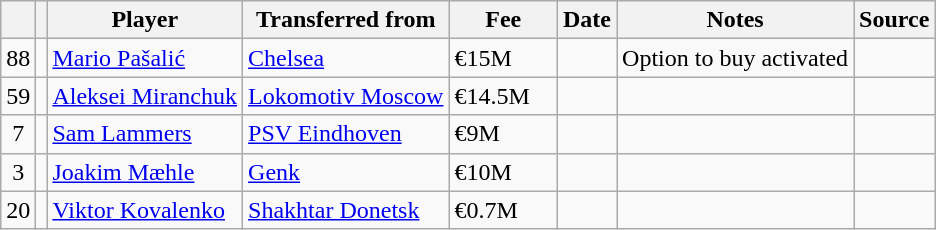<table class="wikitable plainrowheaders sortable">
<tr>
<th></th>
<th></th>
<th scope=col>Player</th>
<th>Transferred from</th>
<th !scope=col; style="width: 65px;">Fee</th>
<th scope=col>Date</th>
<th scope=col>Notes</th>
<th scope=col>Source</th>
</tr>
<tr>
<td align=center>88</td>
<td align=center></td>
<td> <a href='#'>Mario Pašalić</a></td>
<td><a href='#'>Chelsea</a></td>
<td>€15M</td>
<td></td>
<td align=center>Option to buy activated</td>
<td></td>
</tr>
<tr>
<td align=center>59</td>
<td align=center></td>
<td> <a href='#'>Aleksei Miranchuk</a></td>
<td><a href='#'>Lokomotiv Moscow</a></td>
<td>€14.5M</td>
<td></td>
<td align=center></td>
<td></td>
</tr>
<tr>
<td align=center>7</td>
<td align=center></td>
<td> <a href='#'>Sam Lammers</a></td>
<td><a href='#'>PSV Eindhoven</a></td>
<td>€9M</td>
<td></td>
<td align=center></td>
<td></td>
</tr>
<tr>
<td align=center>3</td>
<td align=center></td>
<td> <a href='#'>Joakim Mæhle</a></td>
<td><a href='#'>Genk</a></td>
<td>€10M</td>
<td></td>
<td align=center></td>
<td></td>
</tr>
<tr>
<td align=center>20</td>
<td align=center></td>
<td> <a href='#'>Viktor Kovalenko</a></td>
<td><a href='#'>Shakhtar Donetsk</a></td>
<td>€0.7M</td>
<td></td>
<td align=center></td>
<td></td>
</tr>
</table>
